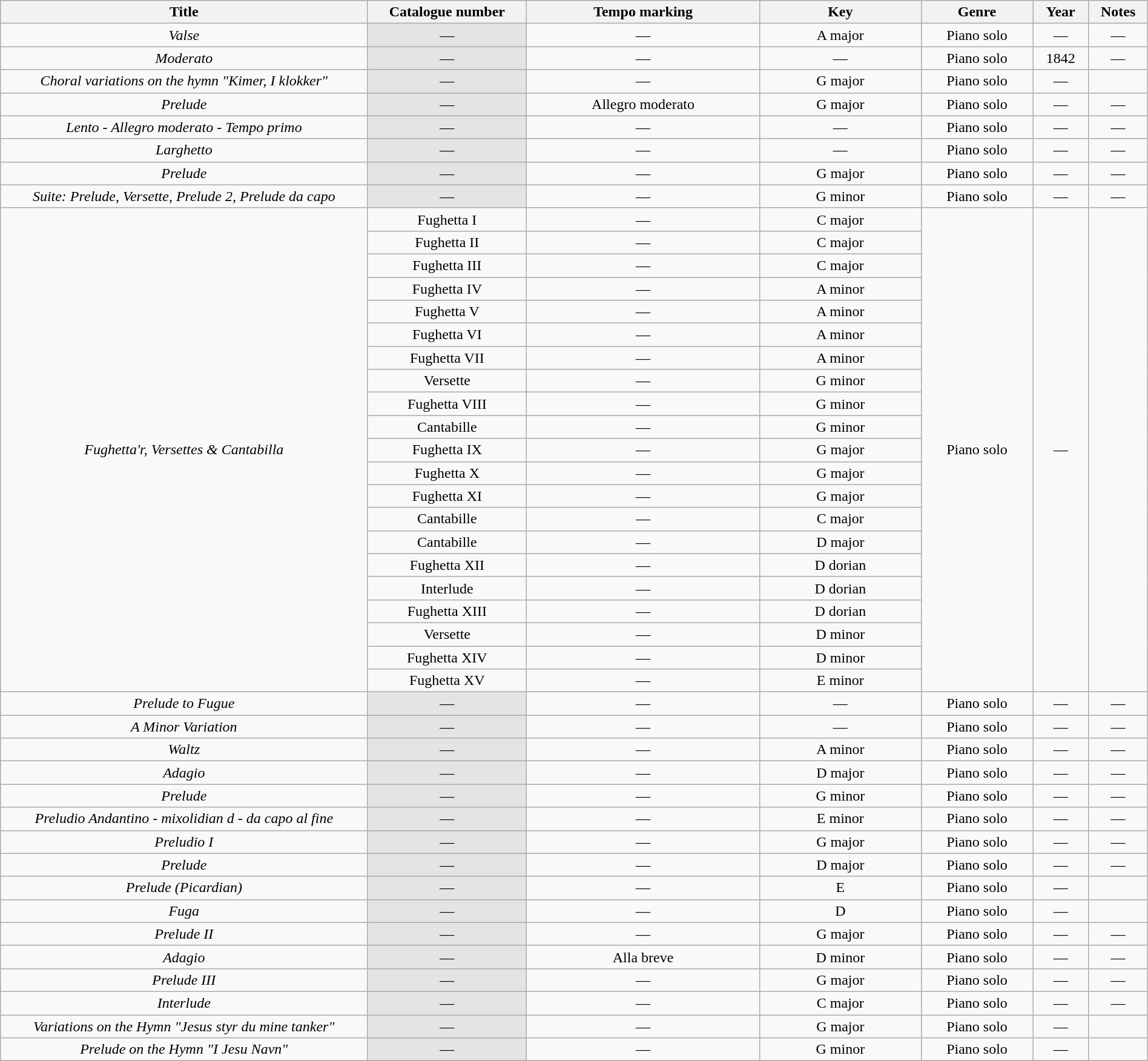<table class="wikitable sortable" style="width:100%; text-align: center">
<tr>
<th width= 277>Title</th>
<th width= 116  class="unsortable">Catalogue number</th>
<th width="173">Tempo marking</th>
<th width="118">Key</th>
<th width=  79>Genre</th>
<th width=  36>Year</th>
<th width=  20  class="unsortable">Notes</th>
</tr>
<tr>
<td><em>Valse</em></td>
<td style="background-color:#E5E4E2;">—</td>
<td>—</td>
<td>A major</td>
<td>Piano solo</td>
<td>—</td>
<td>—</td>
</tr>
<tr>
<td><em>Moderato</em></td>
<td style="background-color:#E5E4E2;">—</td>
<td>—</td>
<td>—</td>
<td>Piano solo</td>
<td>1842</td>
<td>—</td>
</tr>
<tr>
<td><em>Choral variations on the hymn "Kimer, I klokker"</em></td>
<td style="background-color:#E5E4E2;">—</td>
<td>—</td>
<td>G major</td>
<td>Piano solo</td>
<td>—</td>
<td></td>
</tr>
<tr>
<td><em>Prelude</em></td>
<td style="background-color:#E5E4E2;">—</td>
<td>Allegro moderato</td>
<td>G major</td>
<td>Piano solo</td>
<td>—</td>
<td>—</td>
</tr>
<tr>
<td><em>Lento - Allegro moderato - Tempo primo</em></td>
<td style="background-color:#E5E4E2;">—</td>
<td>—</td>
<td>—</td>
<td>Piano solo</td>
<td>—</td>
<td>—</td>
</tr>
<tr>
<td><em>Larghetto</em></td>
<td style="background-color:#E5E4E2;">—</td>
<td>—</td>
<td>—</td>
<td>Piano solo</td>
<td>—</td>
<td>—</td>
</tr>
<tr>
<td><em>Prelude</em></td>
<td style="background-color:#E5E4E2;">—</td>
<td>—</td>
<td>G major</td>
<td>Piano solo</td>
<td>—</td>
<td>—</td>
</tr>
<tr>
<td><em>Suite: Prelude, Versette, Prelude 2, Prelude da capo</em></td>
<td style="background-color:#E5E4E2;">—</td>
<td>—</td>
<td>G minor</td>
<td>Piano solo</td>
<td>—</td>
<td>—</td>
</tr>
<tr>
<td rowspan="21"><em>Fughetta'r, Versettes & Cantabilla</em></td>
<td>Fughetta I</td>
<td>—</td>
<td>C major</td>
<td rowspan="21">Piano solo</td>
<td rowspan="21">—</td>
<td rowspan="21"></td>
</tr>
<tr>
<td>Fughetta II</td>
<td>—</td>
<td>C major</td>
</tr>
<tr>
<td>Fughetta III</td>
<td>—</td>
<td>C major</td>
</tr>
<tr>
<td>Fughetta IV</td>
<td>—</td>
<td>A minor</td>
</tr>
<tr>
<td>Fughetta V</td>
<td>—</td>
<td>A minor</td>
</tr>
<tr>
<td>Fughetta VI</td>
<td>—</td>
<td>A minor</td>
</tr>
<tr>
<td>Fughetta VII</td>
<td>—</td>
<td>A minor</td>
</tr>
<tr>
<td>Versette</td>
<td>—</td>
<td>G minor</td>
</tr>
<tr>
<td>Fughetta VIII</td>
<td>—</td>
<td>G minor</td>
</tr>
<tr>
<td>Cantabille</td>
<td>—</td>
<td>G minor</td>
</tr>
<tr>
<td>Fughetta IX</td>
<td>—</td>
<td>G major</td>
</tr>
<tr>
<td>Fughetta X</td>
<td>—</td>
<td>G major</td>
</tr>
<tr>
<td>Fughetta XI</td>
<td>—</td>
<td>G major</td>
</tr>
<tr>
<td>Cantabille</td>
<td>—</td>
<td>C major</td>
</tr>
<tr>
<td>Cantabille</td>
<td>—</td>
<td>D major</td>
</tr>
<tr>
<td>Fughetta XII</td>
<td>—</td>
<td>D dorian</td>
</tr>
<tr>
<td>Interlude</td>
<td>—</td>
<td>D dorian</td>
</tr>
<tr>
<td>Fughetta XIII</td>
<td>—</td>
<td>D dorian</td>
</tr>
<tr>
<td>Versette</td>
<td>—</td>
<td>D minor</td>
</tr>
<tr>
<td>Fughetta XIV</td>
<td>—</td>
<td>D minor</td>
</tr>
<tr>
<td>Fughetta XV</td>
<td>—</td>
<td>E minor</td>
</tr>
<tr>
<td><em>Prelude to Fugue</em></td>
<td style="background-color:#E5E4E2;">—</td>
<td>—</td>
<td>—</td>
<td>Piano solo</td>
<td>—</td>
<td>—</td>
</tr>
<tr>
<td><em>A Minor Variation</em></td>
<td style="background-color:#E5E4E2;">—</td>
<td>—</td>
<td>—</td>
<td>Piano solo</td>
<td>—</td>
<td>—</td>
</tr>
<tr>
<td><em>Waltz</em></td>
<td style="background-color:#E5E4E2;">—</td>
<td>—</td>
<td>A minor</td>
<td>Piano solo</td>
<td>—</td>
<td>—</td>
</tr>
<tr>
<td><em>Adagio</em></td>
<td style="background-color:#E5E4E2;">—</td>
<td>—</td>
<td>D major</td>
<td>Piano solo</td>
<td>—</td>
<td>—</td>
</tr>
<tr>
<td><em>Prelude</em></td>
<td style="background-color:#E5E4E2;">—</td>
<td>—</td>
<td>G minor</td>
<td>Piano solo</td>
<td>—</td>
<td>—</td>
</tr>
<tr>
<td><em>Preludio Andantino - mixolidian d - da capo al fine</em></td>
<td style="background-color:#E5E4E2;">—</td>
<td>—</td>
<td>E minor</td>
<td>Piano solo</td>
<td>—</td>
<td>—</td>
</tr>
<tr>
<td><em>Preludio I</em></td>
<td style="background-color:#E5E4E2;">—</td>
<td>—</td>
<td>G major</td>
<td>Piano solo</td>
<td>—</td>
<td>—</td>
</tr>
<tr>
<td><em>Prelude</em></td>
<td style="background-color:#E5E4E2;">—</td>
<td>—</td>
<td>D major</td>
<td>Piano solo</td>
<td>—</td>
<td>—</td>
</tr>
<tr>
<td><em>Prelude (Picardian)</em></td>
<td style="background-color:#E5E4E2;">—</td>
<td>—</td>
<td>E</td>
<td>Piano solo</td>
<td>—</td>
<td></td>
</tr>
<tr>
<td><em>Fuga</em></td>
<td style="background-color:#E5E4E2;">—</td>
<td>—</td>
<td>D</td>
<td>Piano solo</td>
<td>—</td>
<td></td>
</tr>
<tr>
<td><em>Prelude II</em></td>
<td style="background-color:#E5E4E2;">—</td>
<td>—</td>
<td>G major</td>
<td>Piano solo</td>
<td>—</td>
<td>—</td>
</tr>
<tr>
<td><em>Adagio</em></td>
<td style="background-color:#E5E4E2;">—</td>
<td>Alla breve</td>
<td>D minor</td>
<td>Piano solo</td>
<td>—</td>
<td>—</td>
</tr>
<tr>
<td><em>Prelude III</em></td>
<td style="background-color:#E5E4E2;">—</td>
<td>—</td>
<td>G major</td>
<td>Piano solo</td>
<td>—</td>
<td>—</td>
</tr>
<tr>
<td><em>Interlude</em></td>
<td style="background-color:#E5E4E2;">—</td>
<td>—</td>
<td>C major</td>
<td>Piano solo</td>
<td>—</td>
<td>—</td>
</tr>
<tr>
<td><em>Variations on the Hymn "Jesus styr du mine tanker"</em></td>
<td style="background-color:#E5E4E2;">—</td>
<td>—</td>
<td>G major</td>
<td>Piano solo</td>
<td>—</td>
<td></td>
</tr>
<tr>
<td><em>Prelude on the Hymn "I Jesu Navn"</em></td>
<td style="background-color:#E5E4E2;">—</td>
<td>—</td>
<td>G minor</td>
<td>Piano solo</td>
<td>—</td>
<td></td>
</tr>
</table>
